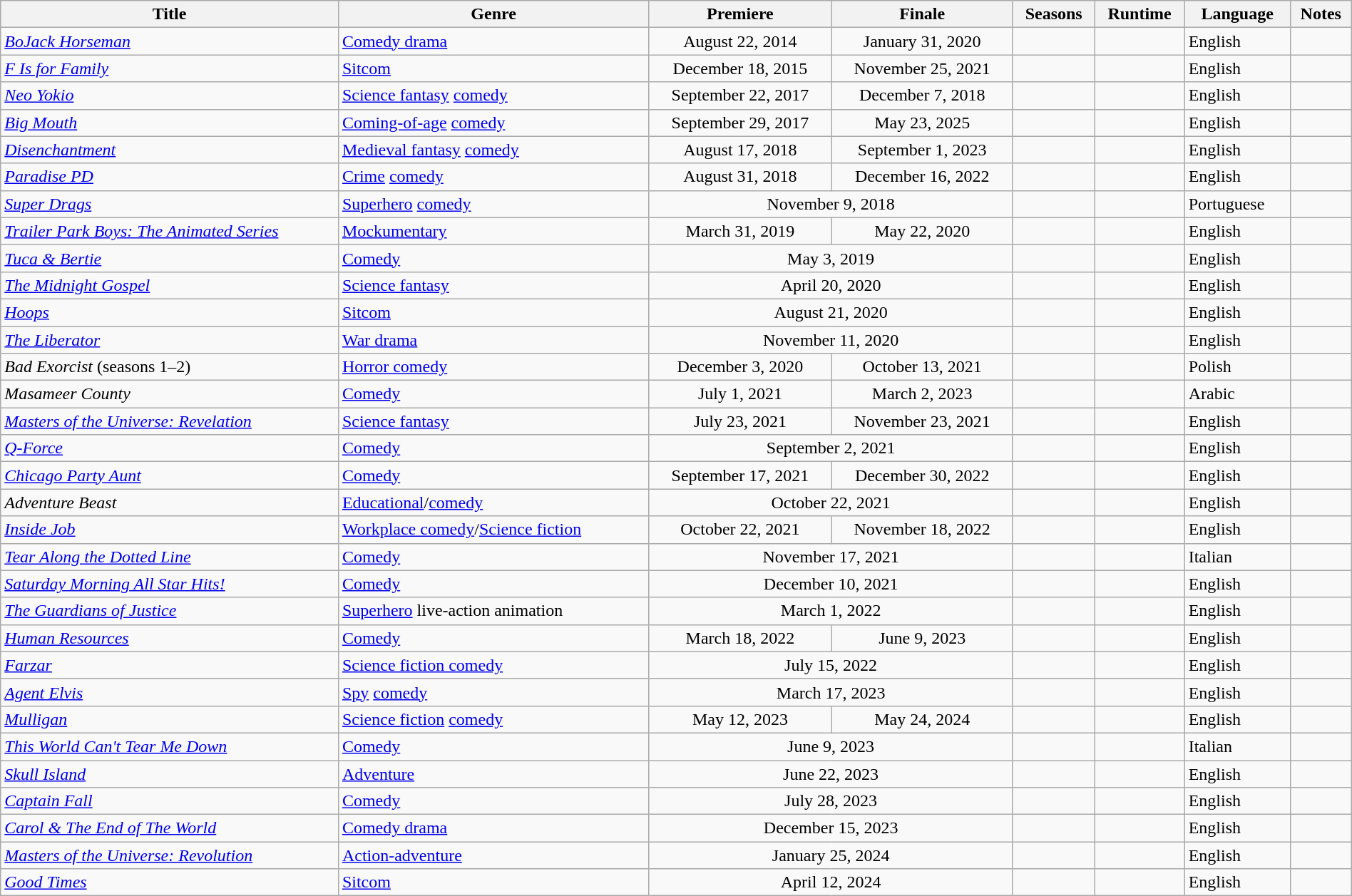<table class="wikitable sortable" style="width:100%">
<tr>
<th scope="col" style="width:25%;">Title</th>
<th>Genre</th>
<th>Premiere</th>
<th>Finale</th>
<th>Seasons</th>
<th>Runtime</th>
<th>Language</th>
<th>Notes</th>
</tr>
<tr>
<td><em><a href='#'>BoJack Horseman</a></em></td>
<td><a href='#'>Comedy drama</a></td>
<td style="text-align:center">August 22, 2014</td>
<td style="text-align:center">January 31, 2020</td>
<td></td>
<td></td>
<td>English</td>
<td></td>
</tr>
<tr>
<td><em><a href='#'>F Is for Family</a></em></td>
<td><a href='#'>Sitcom</a></td>
<td style="text-align:center">December 18, 2015</td>
<td style="text-align:center">November 25, 2021</td>
<td></td>
<td></td>
<td>English</td>
<td></td>
</tr>
<tr>
<td><em><a href='#'>Neo Yokio</a></em></td>
<td><a href='#'>Science fantasy</a> <a href='#'>comedy</a></td>
<td style="text-align:center">September 22, 2017</td>
<td style="text-align:center">December 7, 2018</td>
<td></td>
<td></td>
<td>English</td>
<td></td>
</tr>
<tr>
<td><em><a href='#'>Big Mouth</a></em></td>
<td><a href='#'>Coming-of-age</a> <a href='#'>comedy</a></td>
<td style="text-align:center">September 29, 2017</td>
<td style="text-align:center">May 23, 2025</td>
<td></td>
<td></td>
<td>English</td>
<td></td>
</tr>
<tr>
<td><em><a href='#'>Disenchantment</a></em></td>
<td><a href='#'>Medieval fantasy</a> <a href='#'>comedy</a></td>
<td style="text-align:center">August 17, 2018</td>
<td style="text-align:center">September 1, 2023</td>
<td></td>
<td></td>
<td>English</td>
<td></td>
</tr>
<tr>
<td><em><a href='#'>Paradise PD</a></em></td>
<td><a href='#'>Crime</a> <a href='#'>comedy</a></td>
<td style="text-align:center">August 31, 2018</td>
<td style="text-align:center">December 16, 2022</td>
<td></td>
<td></td>
<td>English</td>
<td></td>
</tr>
<tr>
<td><em><a href='#'>Super Drags</a></em></td>
<td><a href='#'>Superhero</a> <a href='#'>comedy</a></td>
<td colspan="2" style="text-align:center">November 9, 2018</td>
<td></td>
<td></td>
<td>Portuguese</td>
<td></td>
</tr>
<tr>
<td><em><a href='#'>Trailer Park Boys: The Animated Series</a></em></td>
<td><a href='#'>Mockumentary</a></td>
<td style="text-align:center">March 31, 2019</td>
<td style="text-align:center">May 22, 2020</td>
<td></td>
<td></td>
<td>English</td>
<td></td>
</tr>
<tr>
<td><em><a href='#'>Tuca & Bertie</a></em></td>
<td><a href='#'>Comedy</a></td>
<td colspan="2" style="text-align:center">May 3, 2019</td>
<td></td>
<td></td>
<td>English</td>
<td></td>
</tr>
<tr>
<td><em><a href='#'>The Midnight Gospel</a></em></td>
<td><a href='#'>Science fantasy</a></td>
<td colspan="2" style="text-align:center">April 20, 2020</td>
<td></td>
<td></td>
<td>English</td>
<td></td>
</tr>
<tr>
<td><em><a href='#'>Hoops</a></em></td>
<td><a href='#'>Sitcom</a></td>
<td colspan="2" style="text-align:center">August 21, 2020</td>
<td></td>
<td></td>
<td>English</td>
<td></td>
</tr>
<tr>
<td><em><a href='#'>The Liberator</a></em></td>
<td><a href='#'>War drama</a></td>
<td colspan="2" style="text-align:center">November 11, 2020</td>
<td></td>
<td></td>
<td>English</td>
<td></td>
</tr>
<tr>
<td><em>Bad Exorcist</em> (seasons 1–2)</td>
<td><a href='#'>Horror comedy</a></td>
<td style="text-align:center">December 3, 2020</td>
<td style="text-align:center">October 13, 2021</td>
<td></td>
<td></td>
<td>Polish</td>
<td></td>
</tr>
<tr>
<td><em>Masameer County</em></td>
<td><a href='#'>Comedy</a></td>
<td style="text-align:center">July 1, 2021</td>
<td style="text-align:center">March 2, 2023</td>
<td></td>
<td></td>
<td>Arabic</td>
<td></td>
</tr>
<tr>
<td><em><a href='#'>Masters of the Universe: Revelation</a></em></td>
<td><a href='#'>Science fantasy</a></td>
<td style="text-align:center">July 23, 2021</td>
<td style="text-align:center">November 23, 2021</td>
<td></td>
<td></td>
<td>English</td>
<td></td>
</tr>
<tr>
<td><em><a href='#'>Q-Force</a></em></td>
<td><a href='#'>Comedy</a></td>
<td colspan="2" style="text-align:center">September 2, 2021</td>
<td></td>
<td></td>
<td>English</td>
<td></td>
</tr>
<tr>
<td><em><a href='#'>Chicago Party Aunt</a></em></td>
<td><a href='#'>Comedy</a></td>
<td style="text-align:center">September 17, 2021</td>
<td style="text-align:center">December 30, 2022</td>
<td></td>
<td></td>
<td>English</td>
<td></td>
</tr>
<tr>
<td><em>Adventure Beast</em></td>
<td><a href='#'>Educational</a>/<a href='#'>comedy</a></td>
<td colspan="2" style="text-align:center">October 22, 2021</td>
<td></td>
<td></td>
<td>English</td>
<td></td>
</tr>
<tr>
<td><em><a href='#'>Inside Job</a></em></td>
<td><a href='#'>Workplace comedy</a>/<a href='#'>Science fiction</a></td>
<td style="text-align:center">October 22, 2021</td>
<td style="text-align:center">November 18, 2022</td>
<td></td>
<td></td>
<td>English</td>
<td></td>
</tr>
<tr>
<td><em><a href='#'>Tear Along the Dotted Line</a></em></td>
<td><a href='#'>Comedy</a></td>
<td colspan="2" style="text-align:center">November 17, 2021</td>
<td></td>
<td></td>
<td>Italian</td>
<td></td>
</tr>
<tr>
<td><em><a href='#'>Saturday Morning All Star Hits!</a></em></td>
<td><a href='#'>Comedy</a></td>
<td colspan="2" style="text-align:center">December 10, 2021</td>
<td></td>
<td></td>
<td>English</td>
<td></td>
</tr>
<tr>
<td><em><a href='#'>The Guardians of Justice</a></em></td>
<td><a href='#'>Superhero</a> live-action animation</td>
<td colspan="2" style="text-align:center">March 1, 2022</td>
<td></td>
<td></td>
<td>English</td>
<td></td>
</tr>
<tr>
<td><em><a href='#'>Human Resources</a></em></td>
<td><a href='#'>Comedy</a></td>
<td style="text-align:center">March 18, 2022</td>
<td style="text-align:center">June 9, 2023</td>
<td></td>
<td></td>
<td>English</td>
<td></td>
</tr>
<tr>
<td><em><a href='#'>Farzar</a></em></td>
<td><a href='#'>Science fiction comedy</a></td>
<td colspan="2" style="text-align:center">July 15, 2022</td>
<td></td>
<td></td>
<td>English</td>
<td></td>
</tr>
<tr>
<td><em><a href='#'>Agent Elvis</a></em></td>
<td><a href='#'>Spy</a> <a href='#'>comedy</a></td>
<td colspan="2" style="text-align:center">March 17, 2023</td>
<td></td>
<td></td>
<td>English</td>
<td></td>
</tr>
<tr>
<td><em><a href='#'>Mulligan</a></em></td>
<td><a href='#'>Science fiction</a> <a href='#'>comedy</a></td>
<td style="text-align:center">May 12, 2023</td>
<td style="text-align:center">May 24, 2024</td>
<td></td>
<td></td>
<td>English</td>
<td></td>
</tr>
<tr>
<td><em><a href='#'>This World Can't Tear Me Down</a></em></td>
<td><a href='#'>Comedy</a></td>
<td colspan="2" style="text-align:center">June 9, 2023</td>
<td></td>
<td></td>
<td>Italian</td>
<td></td>
</tr>
<tr>
<td><em><a href='#'>Skull Island</a></em></td>
<td><a href='#'>Adventure</a></td>
<td colspan="2" style="text-align:center">June 22, 2023</td>
<td></td>
<td></td>
<td>English</td>
<td></td>
</tr>
<tr>
<td><em><a href='#'>Captain Fall</a></em></td>
<td><a href='#'>Comedy</a></td>
<td colspan="2" style="text-align:center">July 28, 2023</td>
<td></td>
<td></td>
<td>English</td>
<td></td>
</tr>
<tr>
<td><em><a href='#'>Carol & The End of The World</a></em></td>
<td><a href='#'>Comedy drama</a></td>
<td colspan="2" style="text-align:center">December 15, 2023</td>
<td></td>
<td></td>
<td>English</td>
<td></td>
</tr>
<tr>
<td><em><a href='#'>Masters of the Universe: Revolution</a></em></td>
<td><a href='#'>Action-adventure</a></td>
<td colspan="2" style="text-align:center">January 25, 2024</td>
<td></td>
<td></td>
<td>English</td>
<td></td>
</tr>
<tr>
<td><em><a href='#'>Good Times</a></em></td>
<td><a href='#'>Sitcom</a></td>
<td colspan="2" style="text-align:center">April 12, 2024</td>
<td></td>
<td></td>
<td>English</td>
<td></td>
</tr>
</table>
